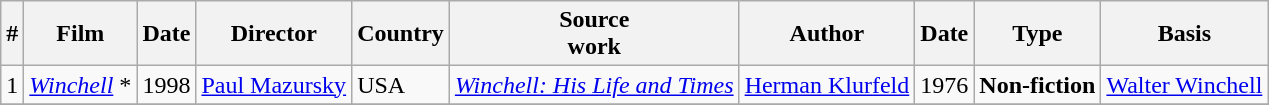<table class="wikitable">
<tr>
<th>#</th>
<th>Film</th>
<th>Date</th>
<th>Director</th>
<th>Country</th>
<th>Source<br>work</th>
<th>Author</th>
<th>Date</th>
<th>Type</th>
<th>Basis</th>
</tr>
<tr>
<td>1</td>
<td><em><a href='#'>Winchell</a></em> *</td>
<td>1998</td>
<td><a href='#'>Paul Mazursky</a></td>
<td>USA</td>
<td><em><a href='#'>Winchell: His Life and Times</a></em></td>
<td><a href='#'>Herman Klurfeld</a></td>
<td>1976 </td>
<td><strong>Non-fiction</strong></td>
<td><a href='#'>Walter Winchell</a></td>
</tr>
<tr>
</tr>
</table>
